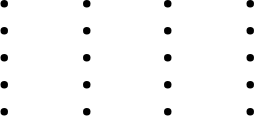<table>
<tr>
<td valign="top" width=20%><br><ul><li></li><li></li><li></li><li></li><li></li></ul></td>
<td valign="top" width=20%><br><ul><li></li><li></li><li></li><li></li><li></li></ul></td>
<td valign="top" width=20%><br><ul><li></li><li></li><li></li><li></li><li></li></ul></td>
<td valign="top" width=20%><br><ul><li></li><li></li><li></li><li></li><li></li></ul></td>
</tr>
</table>
